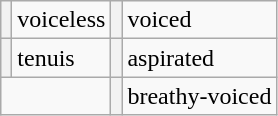<table class="wikitable">
<tr>
<th></th>
<td>voiceless</td>
<th></th>
<td>voiced</td>
</tr>
<tr>
<th></th>
<td>tenuis</td>
<th></th>
<td>aspirated</td>
</tr>
<tr>
<td colspan="2"></td>
<th></th>
<td>breathy-voiced</td>
</tr>
</table>
